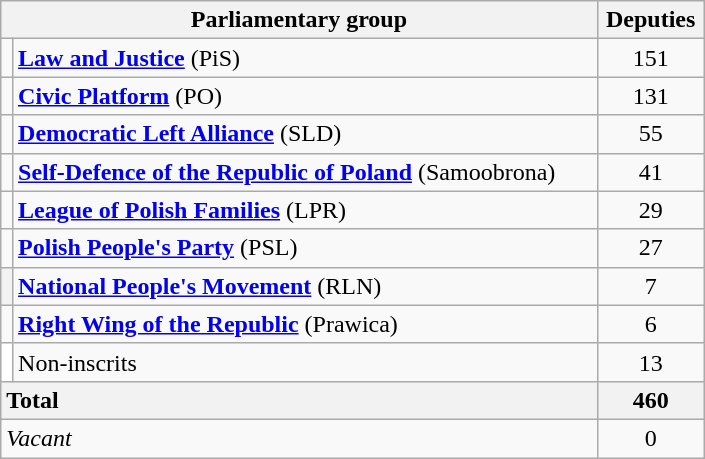<table class="wikitable" style="text-align: center" width=470px>
<tr>
<th colspan="2">Parliamentary group</th>
<th colspan="3">Deputies</th>
</tr>
<tr>
<td></td>
<td style="text-align:left;"><strong><a href='#'>Law and Justice</a></strong> (PiS)<br></td>
<td>151</td>
</tr>
<tr>
<td></td>
<td style="text-align:left;"><strong><a href='#'>Civic Platform</a></strong> (PO)<br></td>
<td>131</td>
</tr>
<tr>
<td></td>
<td style="text-align:left;"><strong><a href='#'>Democratic Left Alliance</a></strong> (SLD)<br></td>
<td>55</td>
</tr>
<tr>
<td></td>
<td style="text-align:left;"><strong><a href='#'>Self-Defence of the Republic of Poland</a></strong> (Samoobrona)<br></td>
<td>41</td>
</tr>
<tr>
<td></td>
<td style="text-align:left;"><strong><a href='#'>League of Polish Families</a></strong> (LPR)<br></td>
<td>29</td>
</tr>
<tr>
<td></td>
<td style="text-align:left;"><strong><a href='#'>Polish People's Party</a></strong> (PSL)<br></td>
<td>27</td>
</tr>
<tr>
<th></th>
<td style="text-align:left;"><strong><a href='#'>National People's Movement</a></strong> (RLN)<br></td>
<td>7</td>
</tr>
<tr>
<td></td>
<td style="text-align:left;"><strong><a href='#'>Right Wing of the Republic</a></strong> (Prawica)<br></td>
<td>6</td>
</tr>
<tr>
<td style="background:white;"></td>
<td style="text-align:left;">Non-inscrits</td>
<td>13</td>
</tr>
<tr>
<th colspan="2" style="text-align:left;">Total</th>
<th>460</th>
</tr>
<tr>
<td colspan="2" style="text-align:left;"><em>Vacant</em></td>
<td>0</td>
</tr>
</table>
